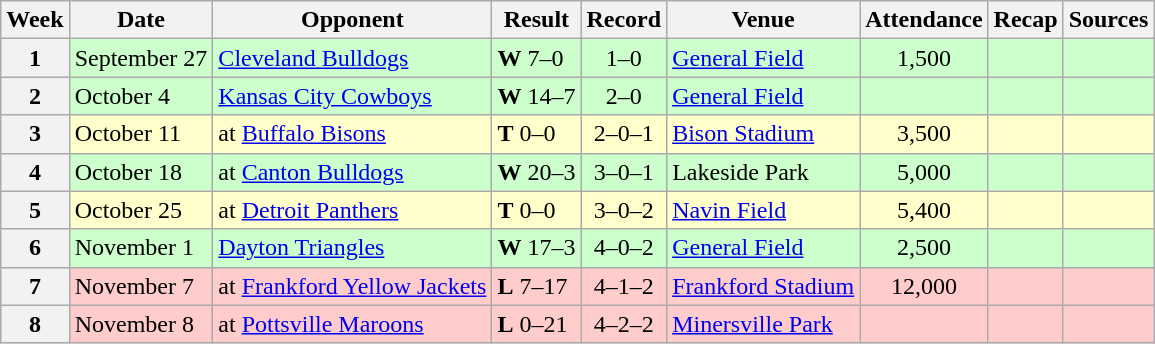<table class="wikitable">
<tr>
<th>Week</th>
<th>Date</th>
<th>Opponent</th>
<th>Result</th>
<th>Record</th>
<th>Venue</th>
<th>Attendance</th>
<th>Recap</th>
<th>Sources</th>
</tr>
<tr style="background:#cfc">
<th>1</th>
<td>September 27</td>
<td><a href='#'>Cleveland Bulldogs</a></td>
<td><strong>W</strong> 7–0</td>
<td style="text-align: center;">1–0</td>
<td><a href='#'>General Field</a></td>
<td style="text-align: center;">1,500 </td>
<td></td>
<td></td>
</tr>
<tr style="background:#cfc">
<th>2</th>
<td>October 4</td>
<td><a href='#'>Kansas City Cowboys</a></td>
<td><strong>W</strong> 14–7</td>
<td style="text-align: center;">2–0</td>
<td><a href='#'>General Field</a></td>
<td style="text-align: center;"></td>
<td></td>
<td></td>
</tr>
<tr style="background:#ffc">
<th>3</th>
<td>October 11</td>
<td>at <a href='#'>Buffalo Bisons</a></td>
<td><strong>T</strong> 0–0</td>
<td style="text-align: center;">2–0–1</td>
<td><a href='#'>Bison Stadium</a></td>
<td style="text-align: center;">3,500</td>
<td></td>
<td></td>
</tr>
<tr style="background:#cfc">
<th>4</th>
<td>October 18</td>
<td>at <a href='#'>Canton Bulldogs</a></td>
<td><strong>W</strong> 20–3</td>
<td style="text-align: center;">3–0–1</td>
<td>Lakeside Park</td>
<td style="text-align: center;">5,000</td>
<td></td>
<td></td>
</tr>
<tr style="background:#ffc">
<th>5</th>
<td>October 25</td>
<td>at <a href='#'>Detroit Panthers</a></td>
<td><strong>T</strong> 0–0</td>
<td style="text-align: center;">3–0–2</td>
<td><a href='#'>Navin Field</a></td>
<td style="text-align: center;">5,400</td>
<td></td>
<td></td>
</tr>
<tr style="background:#cfc">
<th>6</th>
<td>November 1</td>
<td><a href='#'>Dayton Triangles</a></td>
<td><strong>W</strong> 17–3</td>
<td style="text-align: center;">4–0–2</td>
<td><a href='#'>General Field</a></td>
<td style="text-align: center;">2,500</td>
<td></td>
<td></td>
</tr>
<tr style="background:#fcc">
<th>7</th>
<td>November 7</td>
<td>at <a href='#'>Frankford Yellow Jackets</a></td>
<td><strong>L</strong> 7–17</td>
<td style="text-align: center;">4–1–2</td>
<td><a href='#'>Frankford Stadium</a></td>
<td style="text-align: center;">12,000</td>
<td></td>
<td></td>
</tr>
<tr style="background:#fcc">
<th>8</th>
<td>November 8</td>
<td>at <a href='#'>Pottsville Maroons</a></td>
<td><strong>L</strong> 0–21</td>
<td style="text-align: center;">4–2–2</td>
<td><a href='#'>Minersville Park</a></td>
<td style="text-align: center;"></td>
<td></td>
<td></td>
</tr>
</table>
